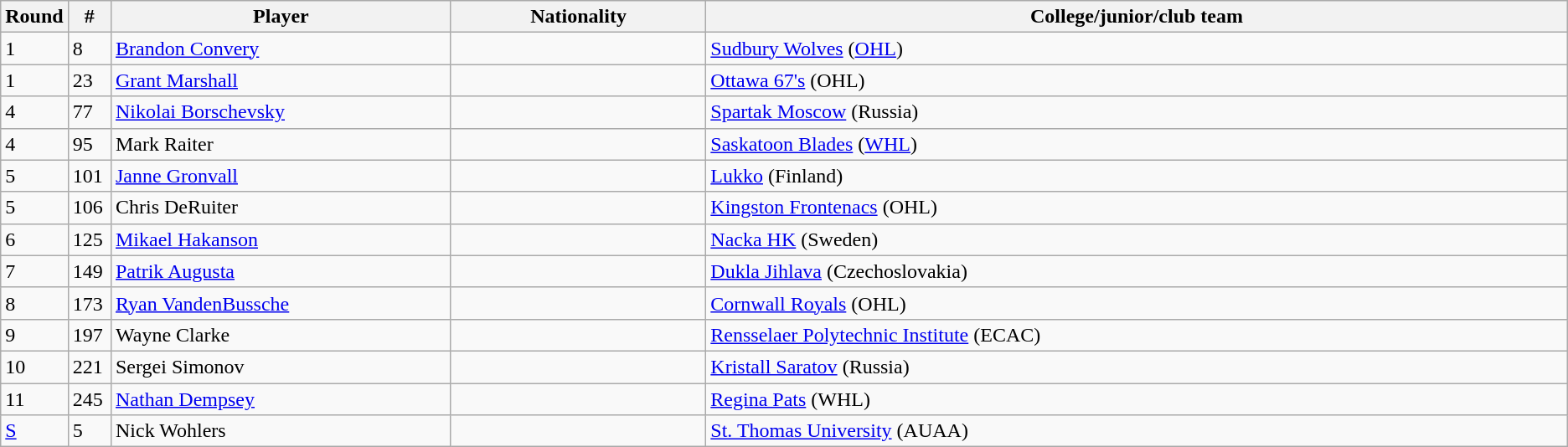<table class="wikitable">
<tr>
<th bgcolor="#DDDDFF" width="2.75%">Round</th>
<th bgcolor="#DDDDFF" width="2.75%">#</th>
<th bgcolor="#DDDDFF" width="22.0%">Player</th>
<th bgcolor="#DDDDFF" width="16.5%">Nationality</th>
<th bgcolor="#DDDDFF" width="100.0%">College/junior/club team</th>
</tr>
<tr>
<td>1</td>
<td>8</td>
<td><a href='#'>Brandon Convery</a></td>
<td></td>
<td><a href='#'>Sudbury Wolves</a> (<a href='#'>OHL</a>)</td>
</tr>
<tr>
<td>1</td>
<td>23</td>
<td><a href='#'>Grant Marshall</a></td>
<td></td>
<td><a href='#'>Ottawa 67's</a> (OHL)</td>
</tr>
<tr>
<td>4</td>
<td>77</td>
<td><a href='#'>Nikolai Borschevsky</a></td>
<td></td>
<td><a href='#'>Spartak Moscow</a> (Russia)</td>
</tr>
<tr>
<td>4</td>
<td>95</td>
<td>Mark Raiter</td>
<td></td>
<td><a href='#'>Saskatoon Blades</a> (<a href='#'>WHL</a>)</td>
</tr>
<tr>
<td>5</td>
<td>101</td>
<td><a href='#'>Janne Gronvall</a></td>
<td></td>
<td><a href='#'>Lukko</a> (Finland)</td>
</tr>
<tr>
<td>5</td>
<td>106</td>
<td>Chris DeRuiter</td>
<td></td>
<td><a href='#'>Kingston Frontenacs</a> (OHL)</td>
</tr>
<tr>
<td>6</td>
<td>125</td>
<td><a href='#'>Mikael Hakanson</a></td>
<td></td>
<td><a href='#'>Nacka HK</a> (Sweden)</td>
</tr>
<tr>
<td>7</td>
<td>149</td>
<td><a href='#'>Patrik Augusta</a></td>
<td></td>
<td><a href='#'>Dukla Jihlava</a> (Czechoslovakia)</td>
</tr>
<tr>
<td>8</td>
<td>173</td>
<td><a href='#'>Ryan VandenBussche</a></td>
<td></td>
<td><a href='#'>Cornwall Royals</a> (OHL)</td>
</tr>
<tr>
<td>9</td>
<td>197</td>
<td>Wayne Clarke</td>
<td></td>
<td><a href='#'>Rensselaer Polytechnic Institute</a> (ECAC)</td>
</tr>
<tr>
<td>10</td>
<td>221</td>
<td>Sergei Simonov</td>
<td></td>
<td><a href='#'>Kristall Saratov</a> (Russia)</td>
</tr>
<tr>
<td>11</td>
<td>245</td>
<td><a href='#'>Nathan Dempsey</a></td>
<td></td>
<td><a href='#'>Regina Pats</a> (WHL)</td>
</tr>
<tr>
<td><a href='#'>S</a></td>
<td>5</td>
<td>Nick Wohlers</td>
<td></td>
<td><a href='#'>St. Thomas University</a> (AUAA)</td>
</tr>
</table>
